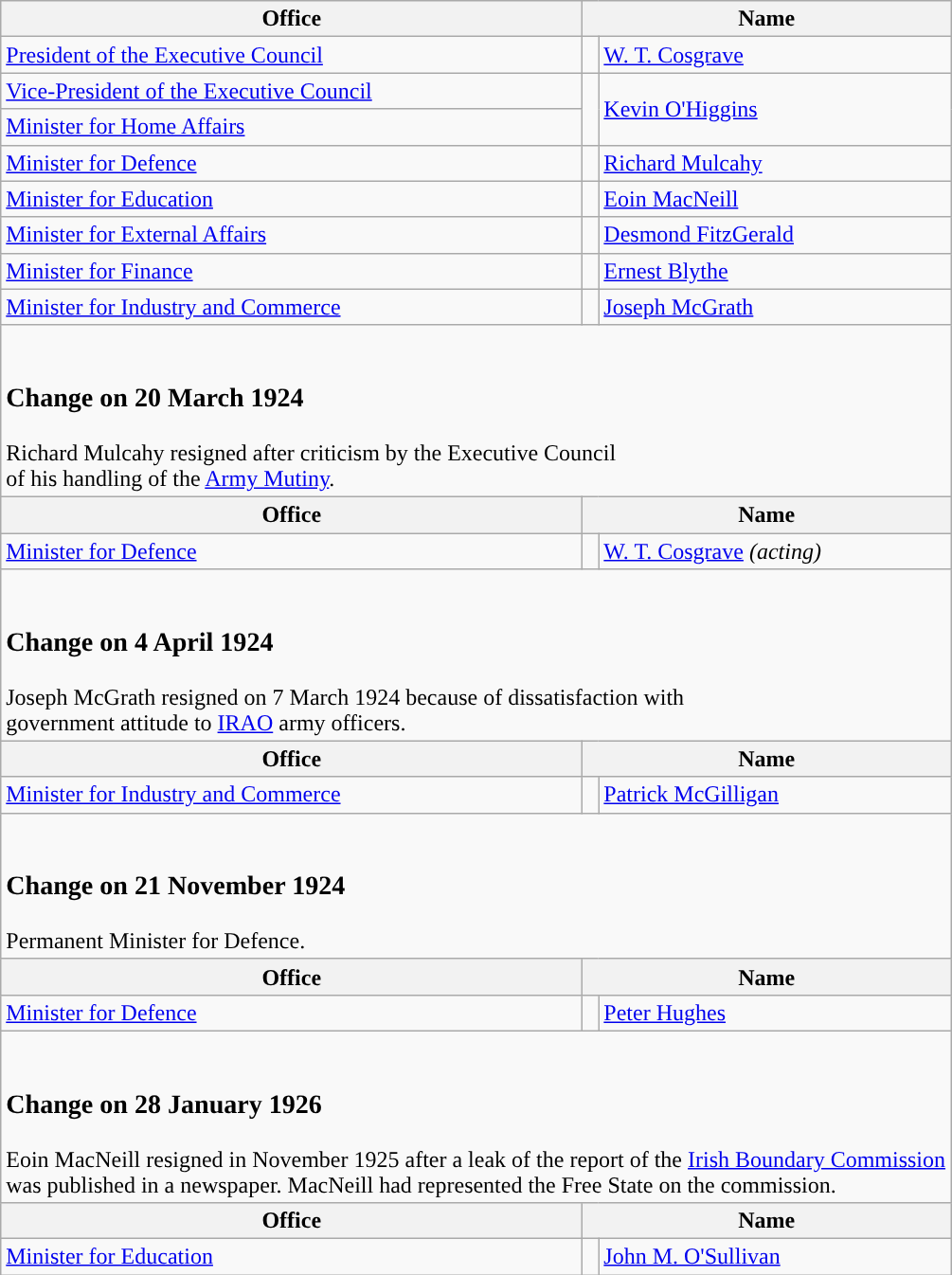<table class="wikitable">
<tr>
<th>Office</th>
<th colspan="2">Name</th>
</tr>
<tr>
<td><a href='#'>President of the Executive Council</a></td>
<td style="background-color: "></td>
<td><a href='#'>W. T. Cosgrave</a></td>
</tr>
<tr>
<td><a href='#'>Vice-President of the Executive Council</a></td>
<td rowspan=2 style="background-color: "></td>
<td rowspan=2><a href='#'>Kevin O'Higgins</a></td>
</tr>
<tr>
<td><a href='#'>Minister for Home Affairs</a></td>
</tr>
<tr>
<td><a href='#'>Minister for Defence</a></td>
<td style="background-color: "></td>
<td><a href='#'>Richard Mulcahy</a></td>
</tr>
<tr>
<td><a href='#'>Minister for Education</a></td>
<td style="background-color: "></td>
<td><a href='#'>Eoin MacNeill</a></td>
</tr>
<tr>
<td><a href='#'>Minister for External Affairs</a></td>
<td style="background-color: "></td>
<td><a href='#'>Desmond FitzGerald</a></td>
</tr>
<tr>
<td><a href='#'>Minister for Finance</a></td>
<td style="background-color: "></td>
<td><a href='#'>Ernest Blythe</a></td>
</tr>
<tr>
<td><a href='#'>Minister for Industry and Commerce</a></td>
<td style="background-color: "></td>
<td><a href='#'>Joseph McGrath</a></td>
</tr>
<tr>
<td colspan="3"><br><h3>Change on 20 March 1924</h3>Richard Mulcahy resigned after criticism by the Executive Council<br>of his handling of the <a href='#'>Army Mutiny</a>.</td>
</tr>
<tr>
<th>Office</th>
<th colspan="2">Name</th>
</tr>
<tr>
<td><a href='#'>Minister for Defence</a></td>
<td style="background-color: "></td>
<td><a href='#'>W. T. Cosgrave</a> <em>(acting)</em></td>
</tr>
<tr>
<td colspan="3"><br><h3>Change on 4 April 1924</h3>Joseph McGrath resigned on 7 March 1924 because of dissatisfaction with<br>government attitude to <a href='#'>IRAO</a> army officers.</td>
</tr>
<tr>
<th>Office</th>
<th colspan="2">Name</th>
</tr>
<tr>
<td><a href='#'>Minister for Industry and Commerce</a></td>
<td style="background-color: "></td>
<td><a href='#'>Patrick McGilligan</a></td>
</tr>
<tr>
<td colspan="3"><br><h3>Change on 21 November 1924</h3>Permanent Minister for Defence.</td>
</tr>
<tr>
<th>Office</th>
<th colspan="2">Name</th>
</tr>
<tr>
<td><a href='#'>Minister for Defence</a></td>
<td style="background-color: "></td>
<td><a href='#'>Peter Hughes</a></td>
</tr>
<tr>
<td colspan="3"><br><h3>Change on 28 January 1926</h3>Eoin MacNeill resigned in November 1925 after a leak of the report of the <a href='#'>Irish Boundary Commission</a><br>was published in a newspaper. MacNeill had represented the Free State on the commission.</td>
</tr>
<tr>
<th>Office</th>
<th colspan="2">Name</th>
</tr>
<tr>
<td><a href='#'>Minister for Education</a></td>
<td style="background-color: "></td>
<td><a href='#'>John M. O'Sullivan</a></td>
</tr>
</table>
